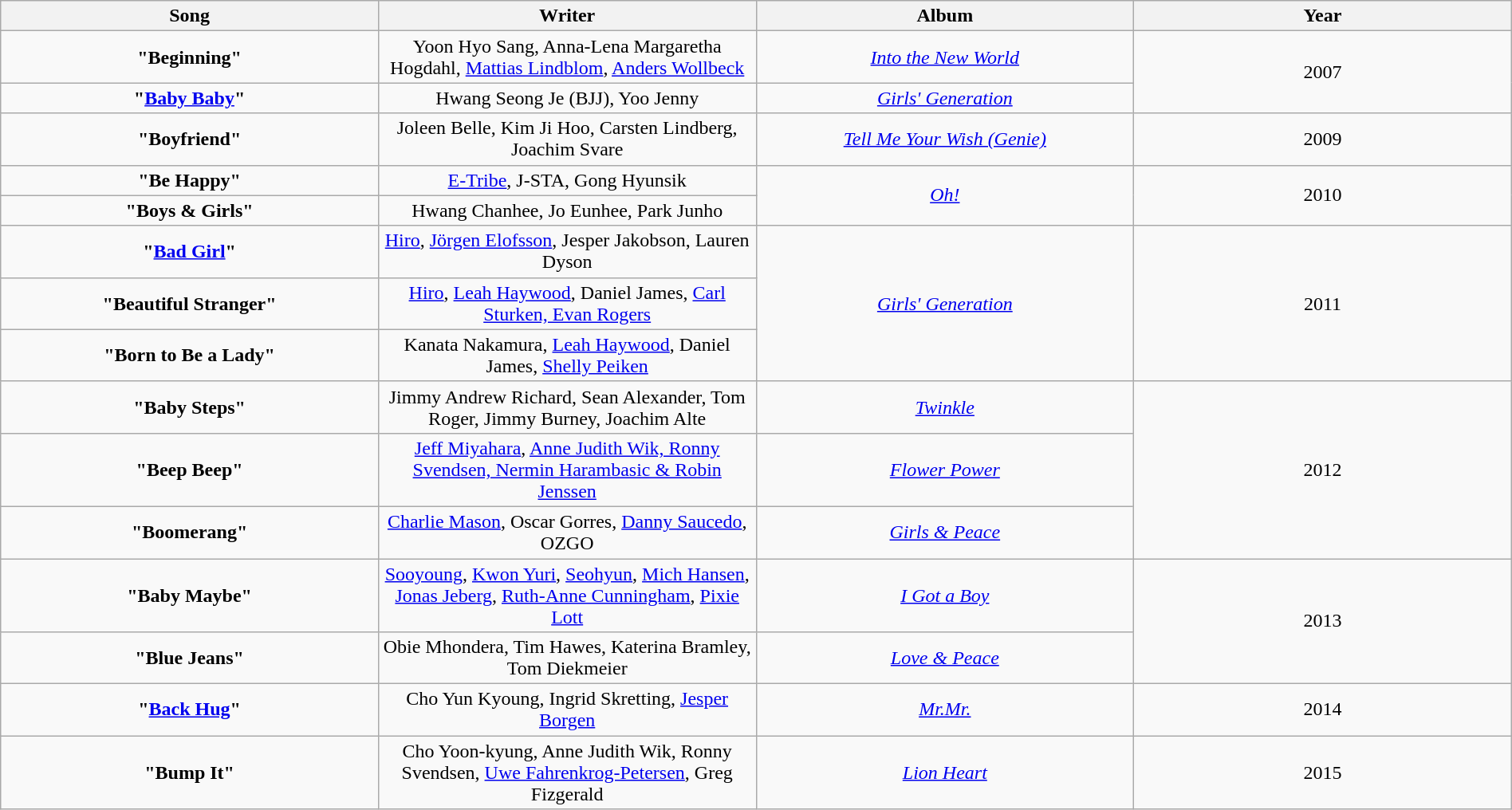<table class="wikitable" style="text-align:center; width:100%">
<tr>
<th style="width:25%">Song</th>
<th style="width:25%">Writer</th>
<th style="width:25%">Album</th>
<th style="width:25%">Year</th>
</tr>
<tr>
<td><strong>"Beginning"</strong></td>
<td>Yoon Hyo Sang, Anna-Lena Margaretha Hogdahl, <a href='#'>Mattias Lindblom</a>, <a href='#'>Anders Wollbeck</a></td>
<td><em><a href='#'>Into the New World</a></em></td>
<td rowspan="2">2007</td>
</tr>
<tr>
<td><strong>"<a href='#'>Baby Baby</a>"</strong></td>
<td>Hwang Seong Je (BJJ), Yoo Jenny</td>
<td><em><a href='#'>Girls' Generation</a></em></td>
</tr>
<tr>
<td><strong>"Boyfriend"</strong></td>
<td>Joleen Belle, Kim Ji Hoo, Carsten Lindberg, Joachim Svare</td>
<td><em><a href='#'>Tell Me Your Wish (Genie)</a></em></td>
<td>2009</td>
</tr>
<tr>
<td><strong>"Be Happy"</strong></td>
<td><a href='#'>E-Tribe</a>, J-STA, Gong Hyunsik</td>
<td rowspan="2"><em><a href='#'>Oh!</a></em></td>
<td rowspan="2">2010</td>
</tr>
<tr>
<td><strong>"Boys & Girls"</strong></td>
<td>Hwang Chanhee, Jo Eunhee, Park Junho</td>
</tr>
<tr>
<td><strong>"<a href='#'>Bad Girl</a>"</strong></td>
<td><a href='#'>Hiro</a>, <a href='#'>Jörgen Elofsson</a>, Jesper Jakobson, Lauren Dyson</td>
<td rowspan="3"><em><a href='#'>Girls' Generation</a></em></td>
<td rowspan="3">2011</td>
</tr>
<tr>
<td><strong>"Beautiful Stranger"</strong></td>
<td><a href='#'>Hiro</a>, <a href='#'>Leah Haywood</a>, Daniel James, <a href='#'>Carl Sturken, Evan Rogers</a></td>
</tr>
<tr>
<td><strong>"Born to Be a Lady"</strong></td>
<td>Kanata Nakamura, <a href='#'>Leah Haywood</a>, Daniel James, <a href='#'>Shelly Peiken</a></td>
</tr>
<tr>
<td><strong>"Baby Steps"</strong></td>
<td>Jimmy Andrew Richard, Sean Alexander, Tom Roger, Jimmy Burney, Joachim Alte</td>
<td><em><a href='#'>Twinkle</a></em></td>
<td rowspan="3">2012</td>
</tr>
<tr>
<td><strong>"Beep Beep"</strong></td>
<td><a href='#'>Jeff Miyahara</a>, <a href='#'>Anne Judith Wik, Ronny Svendsen, Nermin Harambasic & Robin Jenssen</a></td>
<td><em><a href='#'>Flower Power</a></em></td>
</tr>
<tr>
<td><strong>"Boomerang"</strong></td>
<td><a href='#'>Charlie Mason</a>, Oscar Gorres, <a href='#'>Danny Saucedo</a>, OZGO</td>
<td><em><a href='#'>Girls & Peace</a></em></td>
</tr>
<tr>
<td><strong>"Baby Maybe"</strong></td>
<td><a href='#'>Sooyoung</a>, <a href='#'>Kwon Yuri</a>, <a href='#'>Seohyun</a>, <a href='#'>Mich Hansen</a>, <a href='#'>Jonas Jeberg</a>, <a href='#'>Ruth-Anne Cunningham</a>, <a href='#'>Pixie Lott</a></td>
<td><em><a href='#'>I Got a Boy</a></em></td>
<td rowspan="2">2013</td>
</tr>
<tr>
<td><strong>"Blue Jeans"</strong></td>
<td>Obie Mhondera, Tim Hawes, Katerina Bramley, Tom Diekmeier</td>
<td><em><a href='#'>Love & Peace</a></em></td>
</tr>
<tr>
<td><strong>"<a href='#'>Back Hug</a>"</strong></td>
<td>Cho Yun Kyoung, Ingrid Skretting, <a href='#'>Jesper Borgen</a></td>
<td><em><a href='#'>Mr.Mr.</a></em></td>
<td>2014</td>
</tr>
<tr>
<td><strong>"Bump It"</strong></td>
<td>Cho Yoon-kyung, Anne Judith Wik, Ronny Svendsen, <a href='#'>Uwe Fahrenkrog-Petersen</a>, Greg Fizgerald</td>
<td><em><a href='#'>Lion Heart</a></em></td>
<td>2015</td>
</tr>
</table>
